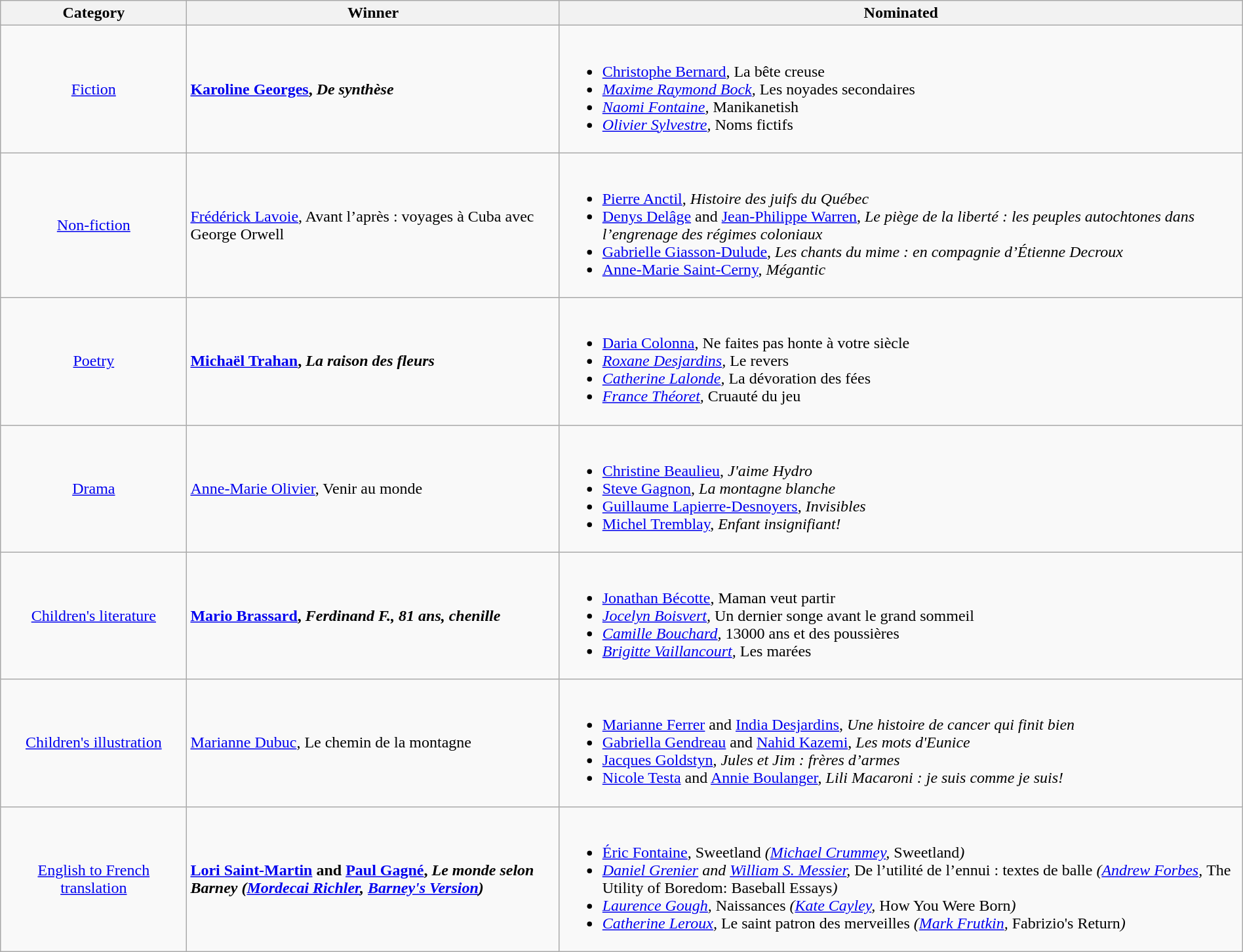<table class="wikitable" width="100%">
<tr>
<th width=15%>Category</th>
<th width=30%>Winner</th>
<th width=55%>Nominated</th>
</tr>
<tr>
<td align="center"><a href='#'>Fiction</a></td>
<td> <strong><a href='#'>Karoline Georges</a>, <em>De synthèse<strong><em></td>
<td><br><ul><li><a href='#'>Christophe Bernard</a>, </em>La bête creuse<em></li><li><a href='#'>Maxime Raymond Bock</a>, </em>Les noyades secondaires<em></li><li><a href='#'>Naomi Fontaine</a>, </em>Manikanetish<em></li><li><a href='#'>Olivier Sylvestre</a>, </em>Noms fictifs<em></li></ul></td>
</tr>
<tr>
<td align="center"><a href='#'>Non-fiction</a></td>
<td> </strong><a href='#'>Frédérick Lavoie</a>, </em>Avant l’après : voyages à Cuba avec George Orwell</em></strong></td>
<td><br><ul><li><a href='#'>Pierre Anctil</a>, <em>Histoire des juifs du Québec</em></li><li><a href='#'>Denys Delâge</a> and <a href='#'>Jean-Philippe Warren</a>, <em>Le piège de la liberté : les peuples autochtones dans l’engrenage des régimes coloniaux</em></li><li><a href='#'>Gabrielle Giasson-Dulude</a>, <em>Les chants du mime : en compagnie d’Étienne Decroux</em></li><li><a href='#'>Anne-Marie Saint-Cerny</a>, <em>Mégantic</em></li></ul></td>
</tr>
<tr>
<td align="center"><a href='#'>Poetry</a></td>
<td> <strong><a href='#'>Michaël Trahan</a>, <em>La raison des fleurs<strong><em></td>
<td><br><ul><li><a href='#'>Daria Colonna</a>, </em>Ne faites pas honte à votre siècle<em></li><li><a href='#'>Roxane Desjardins</a>, </em>Le revers<em></li><li><a href='#'>Catherine Lalonde</a>, </em>La dévoration des fées<em></li><li><a href='#'>France Théoret</a>, </em>Cruauté du jeu<em></li></ul></td>
</tr>
<tr>
<td align="center"><a href='#'>Drama</a></td>
<td> </strong><a href='#'>Anne-Marie Olivier</a>, </em>Venir au monde</em></strong></td>
<td><br><ul><li><a href='#'>Christine Beaulieu</a>, <em>J'aime Hydro</em></li><li><a href='#'>Steve Gagnon</a>, <em>La montagne blanche</em></li><li><a href='#'>Guillaume Lapierre-Desnoyers</a>, <em>Invisibles</em></li><li><a href='#'>Michel Tremblay</a>, <em>Enfant insignifiant!</em></li></ul></td>
</tr>
<tr>
<td align="center"><a href='#'>Children's literature</a></td>
<td> <strong><a href='#'>Mario Brassard</a>, <em>Ferdinand F., 81 ans, chenille<strong><em></td>
<td><br><ul><li><a href='#'>Jonathan Bécotte</a>, </em>Maman veut partir<em></li><li><a href='#'>Jocelyn Boisvert</a>, </em>Un dernier songe avant le grand sommeil<em></li><li><a href='#'>Camille Bouchard</a>, </em>13000 ans et des poussières<em></li><li><a href='#'>Brigitte Vaillancourt</a>, </em>Les marées<em></li></ul></td>
</tr>
<tr>
<td align="center"><a href='#'>Children's illustration</a></td>
<td> </strong><a href='#'>Marianne Dubuc</a>, </em>Le chemin de la montagne</em></strong></td>
<td><br><ul><li><a href='#'>Marianne Ferrer</a> and <a href='#'>India Desjardins</a>, <em>Une histoire de cancer qui finit bien</em></li><li><a href='#'>Gabriella Gendreau</a> and <a href='#'>Nahid Kazemi</a>, <em>Les mots d'Eunice</em></li><li><a href='#'>Jacques Goldstyn</a>, <em>Jules et Jim : frères d’armes</em></li><li><a href='#'>Nicole Testa</a> and <a href='#'>Annie Boulanger</a>, <em>Lili Macaroni : je suis comme je suis!</em></li></ul></td>
</tr>
<tr>
<td align="center"><a href='#'>English to French translation</a></td>
<td> <strong><a href='#'>Lori Saint-Martin</a> and <a href='#'>Paul Gagné</a>, <em>Le monde selon Barney<strong><em> (<a href='#'>Mordecai Richler</a>, </em><a href='#'>Barney's Version</a><em>)</td>
<td><br><ul><li><a href='#'>Éric Fontaine</a>, </em>Sweetland<em> (<a href='#'>Michael Crummey</a>, </em>Sweetland<em>)</li><li><a href='#'>Daniel Grenier</a> and <a href='#'>William S. Messier</a>, </em>De l’utilité de l’ennui : textes de balle<em> (<a href='#'>Andrew Forbes</a>, </em>The Utility of Boredom: Baseball Essays<em>)</li><li><a href='#'>Laurence Gough</a>, </em>Naissances<em> (<a href='#'>Kate Cayley</a>, </em>How You Were Born<em>)</li><li><a href='#'>Catherine Leroux</a>, </em>Le saint patron des merveilles<em> (<a href='#'>Mark Frutkin</a>, </em>Fabrizio's Return<em>)</li></ul></td>
</tr>
</table>
